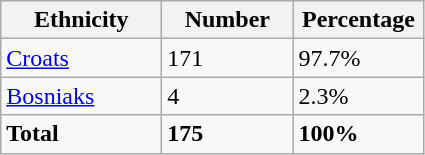<table class="wikitable">
<tr>
<th width="100px">Ethnicity</th>
<th width="80px">Number</th>
<th width="80px">Percentage</th>
</tr>
<tr>
<td><a href='#'>Croats</a></td>
<td>171</td>
<td>97.7%</td>
</tr>
<tr>
<td><a href='#'>Bosniaks</a></td>
<td>4</td>
<td>2.3%</td>
</tr>
<tr>
<td><strong>Total</strong></td>
<td><strong>175</strong></td>
<td><strong>100%</strong></td>
</tr>
</table>
